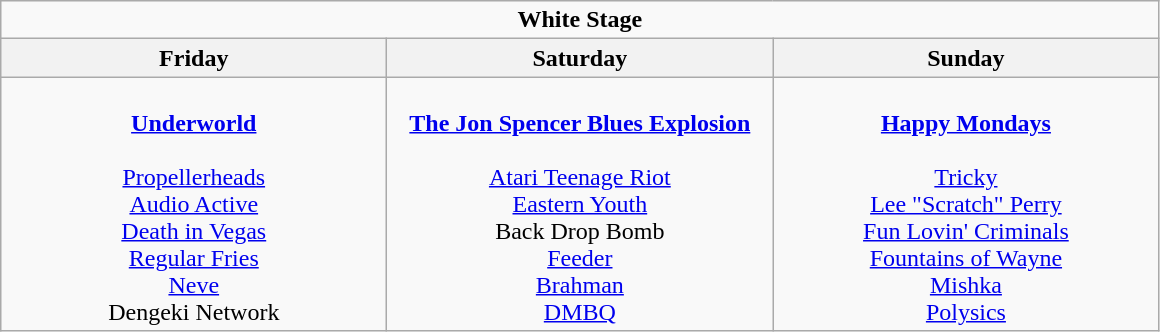<table class="wikitable">
<tr>
<td colspan="3" style="text-align:center;"><strong>White Stage</strong></td>
</tr>
<tr>
<th>Friday</th>
<th>Saturday</th>
<th>Sunday</th>
</tr>
<tr>
<td style="text-align:center; vertical-align:top; width:250px;"><br><strong><a href='#'>Underworld</a></strong>
<br>
<br> <a href='#'>Propellerheads</a>
<br> <a href='#'>Audio Active</a>
<br> <a href='#'>Death in Vegas</a>
<br> <a href='#'>Regular Fries</a>
<br> <a href='#'>Neve</a>
<br> Dengeki Network</td>
<td style="text-align:center; vertical-align:top; width:250px;"><br><strong><a href='#'>The Jon Spencer Blues Explosion</a></strong>
<br>
<br> <a href='#'>Atari Teenage Riot</a>
<br> <a href='#'>Eastern Youth</a>
<br> Back Drop Bomb
<br> <a href='#'>Feeder</a>
<br> <a href='#'>Brahman</a>
<br> <a href='#'>DMBQ</a></td>
<td style="text-align:center; vertical-align:top; width:250px;"><br><strong><a href='#'>Happy Mondays</a></strong>
<br>
<br> <a href='#'>Tricky</a>
<br> <a href='#'>Lee "Scratch" Perry</a>
<br> <a href='#'>Fun Lovin' Criminals</a>
<br> <a href='#'>Fountains of Wayne</a>
<br> <a href='#'>Mishka</a>
<br> <a href='#'>Polysics</a></td>
</tr>
</table>
